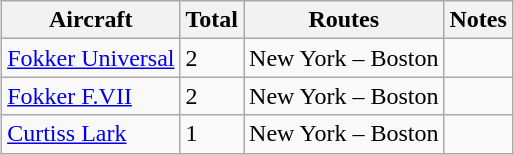<table class="wikitable sortable"  style="margin:1em auto;">
<tr>
<th>Aircraft</th>
<th>Total</th>
<th>Routes</th>
<th>Notes</th>
</tr>
<tr>
<td><a href='#'>Fokker Universal</a></td>
<td>2</td>
<td>New York – Boston</td>
<td></td>
</tr>
<tr>
<td><a href='#'>Fokker F.VII</a></td>
<td>2</td>
<td>New York – Boston</td>
<td></td>
</tr>
<tr>
<td><a href='#'>Curtiss Lark</a></td>
<td>1</td>
<td>New York – Boston</td>
<td></td>
</tr>
</table>
